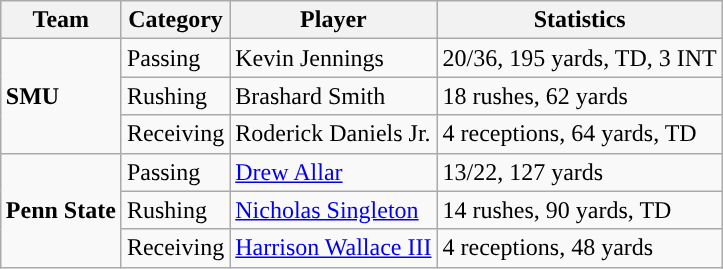<table class="wikitable" style="float: right;">
<tr>
<th>Team</th>
<th>Category</th>
<th>Player</th>
<th>Statistics</th>
</tr>
<tr>
<td rowspan=3><strong>SMU</strong></td>
<td>Passing</td>
<td>Kevin Jennings</td>
<td>20/36, 195 yards, TD, 3 INT</td>
</tr>
<tr>
<td>Rushing</td>
<td>Brashard Smith</td>
<td>18 rushes, 62 yards</td>
</tr>
<tr>
<td>Receiving</td>
<td>Roderick Daniels Jr.</td>
<td>4 receptions, 64 yards, TD</td>
</tr>
<tr>
<td rowspan=3><strong>Penn State</strong></td>
<td>Passing</td>
<td><a href='#'>Drew Allar</a></td>
<td>13/22, 127 yards</td>
</tr>
<tr>
<td>Rushing</td>
<td><a href='#'>Nicholas Singleton</a></td>
<td>14 rushes, 90 yards, TD</td>
</tr>
<tr>
<td>Receiving</td>
<td><a href='#'>Harrison Wallace III</a></td>
<td>4 receptions, 48 yards</td>
</tr>
</table>
